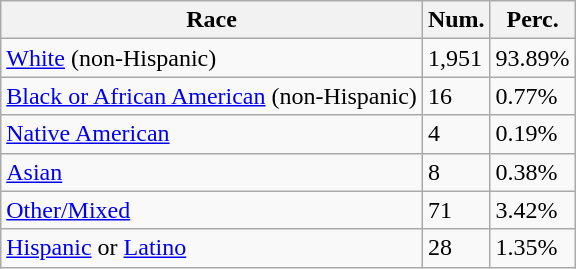<table class="wikitable">
<tr>
<th>Race</th>
<th>Num.</th>
<th>Perc.</th>
</tr>
<tr>
<td><a href='#'>White</a> (non-Hispanic)</td>
<td>1,951</td>
<td>93.89%</td>
</tr>
<tr>
<td><a href='#'>Black or African American</a> (non-Hispanic)</td>
<td>16</td>
<td>0.77%</td>
</tr>
<tr>
<td><a href='#'>Native American</a></td>
<td>4</td>
<td>0.19%</td>
</tr>
<tr>
<td><a href='#'>Asian</a></td>
<td>8</td>
<td>0.38%</td>
</tr>
<tr>
<td><a href='#'>Other/Mixed</a></td>
<td>71</td>
<td>3.42%</td>
</tr>
<tr>
<td><a href='#'>Hispanic</a> or <a href='#'>Latino</a></td>
<td>28</td>
<td>1.35%</td>
</tr>
</table>
